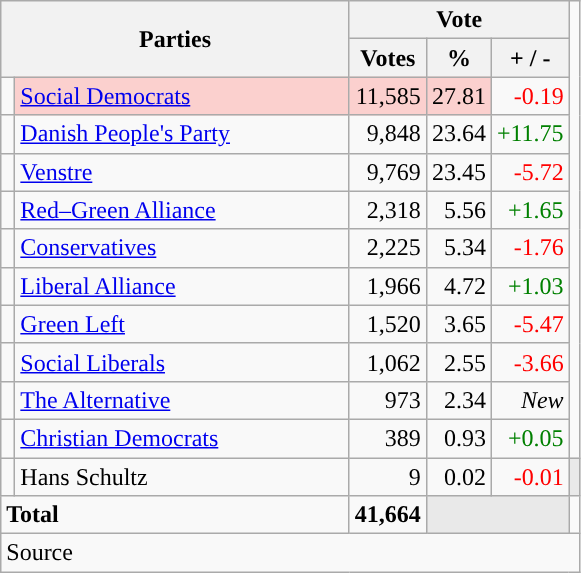<table class="wikitable" style="text-align:right;">
<tr>
<th style="text-align:centre;" rowspan="2" colspan="2" width="225">Parties</th>
<th colspan="3">Vote</th>
</tr>
<tr>
<th width="15">Votes</th>
<th width="15">%</th>
<th width="15">+ / -</th>
</tr>
<tr>
<td width="2" style="color:inherit;background:"></td>
<td bgcolor=#fbd0ce  align="left"><a href='#'>Social Democrats</a></td>
<td bgcolor=#fbd0ce>11,585</td>
<td bgcolor=#fbd0ce>27.81</td>
<td style=color:red;>-0.19</td>
</tr>
<tr>
<td width="2" style="color:inherit;background:"></td>
<td align="left"><a href='#'>Danish People's Party</a></td>
<td>9,848</td>
<td>23.64</td>
<td style=color:green;>+11.75</td>
</tr>
<tr>
<td width="2" style="color:inherit;background:"></td>
<td align="left"><a href='#'>Venstre</a></td>
<td>9,769</td>
<td>23.45</td>
<td style=color:red;>-5.72</td>
</tr>
<tr>
<td width="2" style="color:inherit;background:"></td>
<td align="left"><a href='#'>Red–Green Alliance</a></td>
<td>2,318</td>
<td>5.56</td>
<td style=color:green;>+1.65</td>
</tr>
<tr>
<td width="2" style="color:inherit;background:"></td>
<td align="left"><a href='#'>Conservatives</a></td>
<td>2,225</td>
<td>5.34</td>
<td style=color:red;>-1.76</td>
</tr>
<tr>
<td width="2" style="color:inherit;background:"></td>
<td align="left"><a href='#'>Liberal Alliance</a></td>
<td>1,966</td>
<td>4.72</td>
<td style=color:green;>+1.03</td>
</tr>
<tr>
<td width="2" style="color:inherit;background:"></td>
<td align="left"><a href='#'>Green Left</a></td>
<td>1,520</td>
<td>3.65</td>
<td style=color:red;>-5.47</td>
</tr>
<tr>
<td width="2" style="color:inherit;background:"></td>
<td align="left"><a href='#'>Social Liberals</a></td>
<td>1,062</td>
<td>2.55</td>
<td style=color:red;>-3.66</td>
</tr>
<tr>
<td width="2" style="color:inherit;background:"></td>
<td align="left"><a href='#'>The Alternative</a></td>
<td>973</td>
<td>2.34</td>
<td><em>New</em></td>
</tr>
<tr>
<td width="2" style="color:inherit;background:"></td>
<td align="left"><a href='#'>Christian Democrats</a></td>
<td>389</td>
<td>0.93</td>
<td style=color:green;>+0.05</td>
</tr>
<tr>
<td width="2" style="color:inherit;background:"></td>
<td align="left">Hans Schultz</td>
<td>9</td>
<td>0.02</td>
<td style=color:red;>-0.01</td>
<td colspan="7" bgcolor="#E9E9E9"></td>
</tr>
<tr>
<td align="left" colspan="2"><strong>Total</strong></td>
<td><strong>41,664</strong></td>
<td bgcolor="#E9E9E9" colspan="2"></td>
</tr>
<tr>
<td align="left" colspan="6">Source</td>
</tr>
</table>
